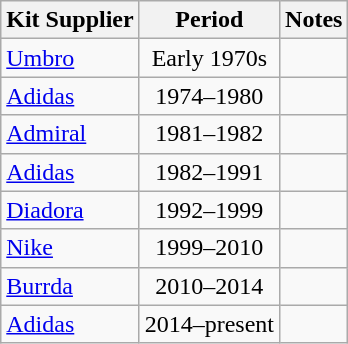<table class="wikitable" style="text-align:center">
<tr>
<th>Kit Supplier</th>
<th>Period</th>
<th>Notes</th>
</tr>
<tr>
<td align="left"><a href='#'>Umbro</a></td>
<td>Early 1970s</td>
<td></td>
</tr>
<tr>
<td align="Left"><a href='#'>Adidas</a></td>
<td>1974–1980</td>
<td></td>
</tr>
<tr>
<td align="Left"><a href='#'>Admiral</a></td>
<td>1981–1982</td>
<td></td>
</tr>
<tr>
<td align="Left"><a href='#'>Adidas</a></td>
<td>1982–1991</td>
<td></td>
</tr>
<tr>
<td align="left"><a href='#'>Diadora</a></td>
<td>1992–1999</td>
<td></td>
</tr>
<tr>
<td align="Left"><a href='#'>Nike</a></td>
<td>1999–2010</td>
<td></td>
</tr>
<tr>
<td align="left"><a href='#'>Burrda</a></td>
<td>2010–2014</td>
<td></td>
</tr>
<tr>
<td align="Left"><a href='#'>Adidas</a></td>
<td>2014–present</td>
<td></td>
</tr>
</table>
